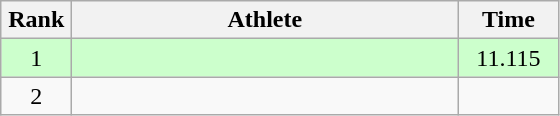<table class=wikitable style="text-align:center">
<tr>
<th width=40>Rank</th>
<th width=250>Athlete</th>
<th width=60>Time</th>
</tr>
<tr bgcolor="ccffcc">
<td>1</td>
<td align=left></td>
<td>11.115</td>
</tr>
<tr>
<td>2</td>
<td align=left></td>
<td></td>
</tr>
</table>
